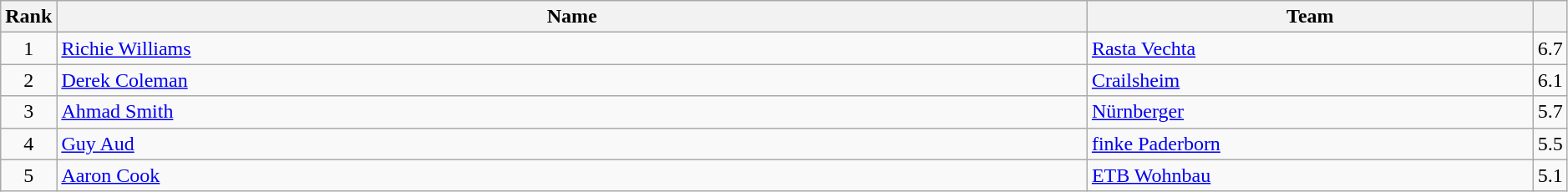<table class="wikitable sortable" style="text-align:left;" width=99%>
<tr>
<th>Rank</th>
<th width=70%>Name</th>
<th width=30%>Team</th>
<th></th>
</tr>
<tr>
<td align=center>1</td>
<td> <a href='#'>Richie Williams</a></td>
<td><a href='#'>Rasta Vechta</a></td>
<td align=center>6.7</td>
</tr>
<tr>
<td align=center>2</td>
<td> <a href='#'>Derek Coleman</a></td>
<td><a href='#'>Crailsheim</a></td>
<td align=center>6.1</td>
</tr>
<tr>
<td align=center>3</td>
<td> <a href='#'>Ahmad Smith</a></td>
<td><a href='#'>Nürnberger</a></td>
<td align=center>5.7</td>
</tr>
<tr>
<td align=center>4</td>
<td> <a href='#'>Guy Aud</a></td>
<td><a href='#'>finke Paderborn</a></td>
<td align=center>5.5</td>
</tr>
<tr>
<td align=center>5</td>
<td> <a href='#'>Aaron Cook</a></td>
<td><a href='#'>ETB Wohnbau</a></td>
<td align=center>5.1</td>
</tr>
</table>
